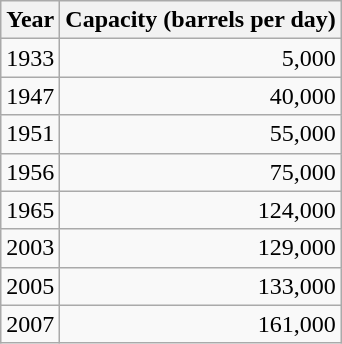<table class="wikitable" style="margin:left">
<tr>
<th>Year</th>
<th>Capacity (barrels per day)</th>
</tr>
<tr>
<td>1933</td>
<td align="right">5,000</td>
</tr>
<tr>
<td>1947</td>
<td align="right">40,000</td>
</tr>
<tr>
<td>1951</td>
<td align="right">55,000</td>
</tr>
<tr>
<td>1956</td>
<td align="right">75,000</td>
</tr>
<tr>
<td>1965</td>
<td align="right">124,000</td>
</tr>
<tr>
<td>2003</td>
<td align="right">129,000</td>
</tr>
<tr>
<td>2005</td>
<td align="right">133,000</td>
</tr>
<tr>
<td>2007</td>
<td align="right">161,000</td>
</tr>
</table>
